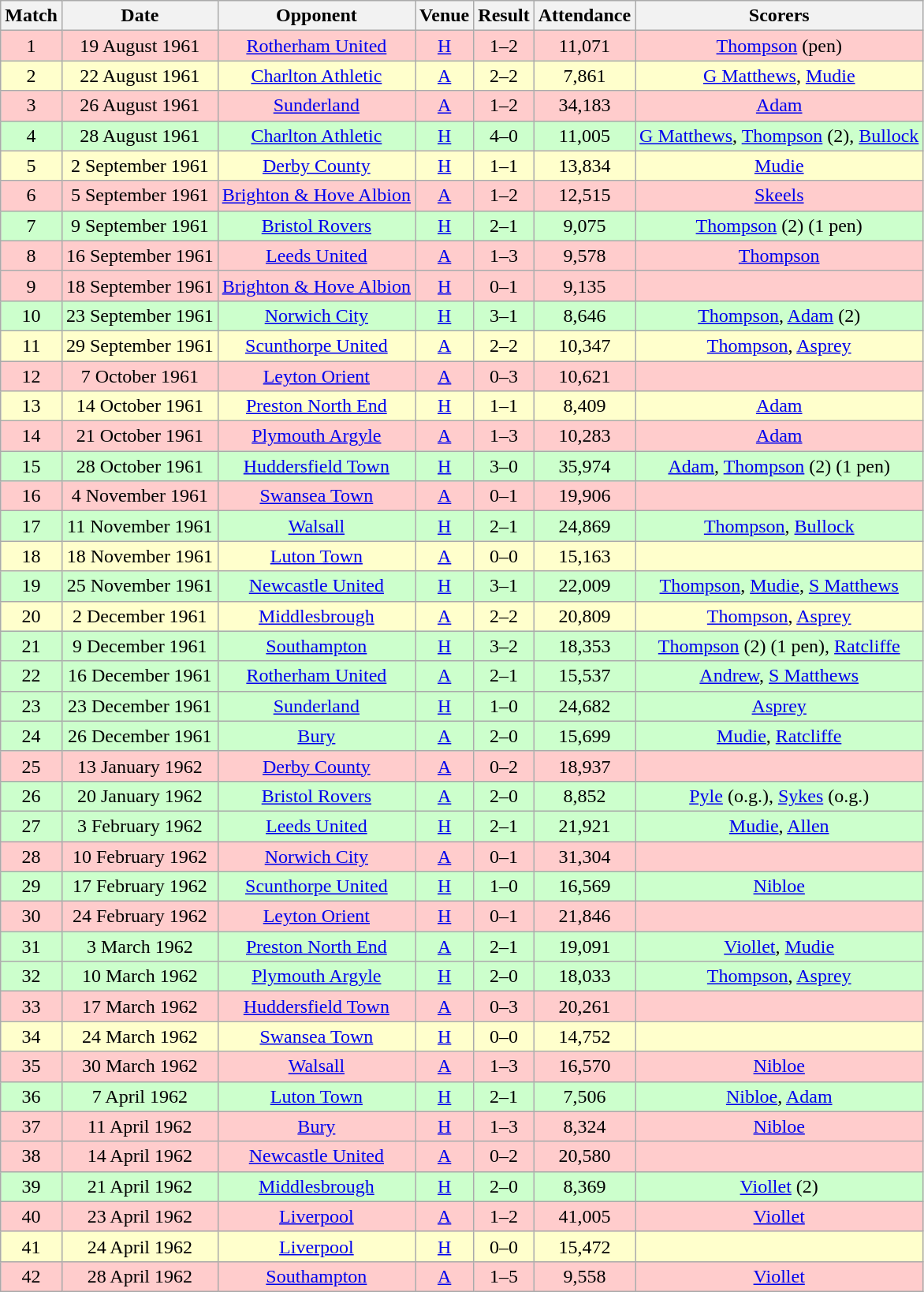<table class="wikitable" style="font-size:100%; text-align:center">
<tr>
<th>Match</th>
<th>Date</th>
<th>Opponent</th>
<th>Venue</th>
<th>Result</th>
<th>Attendance</th>
<th>Scorers</th>
</tr>
<tr style="background-color: #FFCCCC;">
<td>1</td>
<td>19 August 1961</td>
<td><a href='#'>Rotherham United</a></td>
<td><a href='#'>H</a></td>
<td>1–2</td>
<td>11,071</td>
<td><a href='#'>Thompson</a> (pen)</td>
</tr>
<tr style="background-color: #FFFFCC;">
<td>2</td>
<td>22 August 1961</td>
<td><a href='#'>Charlton Athletic</a></td>
<td><a href='#'>A</a></td>
<td>2–2</td>
<td>7,861</td>
<td><a href='#'>G Matthews</a>, <a href='#'>Mudie</a></td>
</tr>
<tr style="background-color: #FFCCCC;">
<td>3</td>
<td>26 August 1961</td>
<td><a href='#'>Sunderland</a></td>
<td><a href='#'>A</a></td>
<td>1–2</td>
<td>34,183</td>
<td><a href='#'>Adam</a></td>
</tr>
<tr style="background-color: #CCFFCC;">
<td>4</td>
<td>28 August 1961</td>
<td><a href='#'>Charlton Athletic</a></td>
<td><a href='#'>H</a></td>
<td>4–0</td>
<td>11,005</td>
<td><a href='#'>G Matthews</a>, <a href='#'>Thompson</a> (2), <a href='#'>Bullock</a></td>
</tr>
<tr style="background-color: #FFFFCC;">
<td>5</td>
<td>2 September 1961</td>
<td><a href='#'>Derby County</a></td>
<td><a href='#'>H</a></td>
<td>1–1</td>
<td>13,834</td>
<td><a href='#'>Mudie</a></td>
</tr>
<tr style="background-color: #FFCCCC;">
<td>6</td>
<td>5 September 1961</td>
<td><a href='#'>Brighton & Hove Albion</a></td>
<td><a href='#'>A</a></td>
<td>1–2</td>
<td>12,515</td>
<td><a href='#'>Skeels</a></td>
</tr>
<tr style="background-color: #CCFFCC;">
<td>7</td>
<td>9 September 1961</td>
<td><a href='#'>Bristol Rovers</a></td>
<td><a href='#'>H</a></td>
<td>2–1</td>
<td>9,075</td>
<td><a href='#'>Thompson</a> (2) (1 pen)</td>
</tr>
<tr style="background-color: #FFCCCC;">
<td>8</td>
<td>16 September 1961</td>
<td><a href='#'>Leeds United</a></td>
<td><a href='#'>A</a></td>
<td>1–3</td>
<td>9,578</td>
<td><a href='#'>Thompson</a></td>
</tr>
<tr style="background-color: #FFCCCC;">
<td>9</td>
<td>18 September 1961</td>
<td><a href='#'>Brighton & Hove Albion</a></td>
<td><a href='#'>H</a></td>
<td>0–1</td>
<td>9,135</td>
<td></td>
</tr>
<tr style="background-color: #CCFFCC;">
<td>10</td>
<td>23 September 1961</td>
<td><a href='#'>Norwich City</a></td>
<td><a href='#'>H</a></td>
<td>3–1</td>
<td>8,646</td>
<td><a href='#'>Thompson</a>, <a href='#'>Adam</a> (2)</td>
</tr>
<tr style="background-color: #FFFFCC;">
<td>11</td>
<td>29 September 1961</td>
<td><a href='#'>Scunthorpe United</a></td>
<td><a href='#'>A</a></td>
<td>2–2</td>
<td>10,347</td>
<td><a href='#'>Thompson</a>, <a href='#'>Asprey</a></td>
</tr>
<tr style="background-color: #FFCCCC;">
<td>12</td>
<td>7 October 1961</td>
<td><a href='#'>Leyton Orient</a></td>
<td><a href='#'>A</a></td>
<td>0–3</td>
<td>10,621</td>
<td></td>
</tr>
<tr style="background-color: #FFFFCC;">
<td>13</td>
<td>14 October 1961</td>
<td><a href='#'>Preston North End</a></td>
<td><a href='#'>H</a></td>
<td>1–1</td>
<td>8,409</td>
<td><a href='#'>Adam</a></td>
</tr>
<tr style="background-color: #FFCCCC;">
<td>14</td>
<td>21 October 1961</td>
<td><a href='#'>Plymouth Argyle</a></td>
<td><a href='#'>A</a></td>
<td>1–3</td>
<td>10,283</td>
<td><a href='#'>Adam</a></td>
</tr>
<tr style="background-color: #CCFFCC;">
<td>15</td>
<td>28 October 1961</td>
<td><a href='#'>Huddersfield Town</a></td>
<td><a href='#'>H</a></td>
<td>3–0</td>
<td>35,974</td>
<td><a href='#'>Adam</a>, <a href='#'>Thompson</a> (2) (1 pen)</td>
</tr>
<tr style="background-color: #FFCCCC;">
<td>16</td>
<td>4 November 1961</td>
<td><a href='#'>Swansea Town</a></td>
<td><a href='#'>A</a></td>
<td>0–1</td>
<td>19,906</td>
<td></td>
</tr>
<tr style="background-color: #CCFFCC;">
<td>17</td>
<td>11 November 1961</td>
<td><a href='#'>Walsall</a></td>
<td><a href='#'>H</a></td>
<td>2–1</td>
<td>24,869</td>
<td><a href='#'>Thompson</a>, <a href='#'>Bullock</a></td>
</tr>
<tr style="background-color: #FFFFCC;">
<td>18</td>
<td>18 November 1961</td>
<td><a href='#'>Luton Town</a></td>
<td><a href='#'>A</a></td>
<td>0–0</td>
<td>15,163</td>
<td></td>
</tr>
<tr style="background-color: #CCFFCC;">
<td>19</td>
<td>25 November 1961</td>
<td><a href='#'>Newcastle United</a></td>
<td><a href='#'>H</a></td>
<td>3–1</td>
<td>22,009</td>
<td><a href='#'>Thompson</a>, <a href='#'>Mudie</a>, <a href='#'>S Matthews</a></td>
</tr>
<tr style="background-color: #FFFFCC;">
<td>20</td>
<td>2 December 1961</td>
<td><a href='#'>Middlesbrough</a></td>
<td><a href='#'>A</a></td>
<td>2–2</td>
<td>20,809</td>
<td><a href='#'>Thompson</a>, <a href='#'>Asprey</a></td>
</tr>
<tr style="background-color: #CCFFCC;">
<td>21</td>
<td>9 December 1961</td>
<td><a href='#'>Southampton</a></td>
<td><a href='#'>H</a></td>
<td>3–2</td>
<td>18,353</td>
<td><a href='#'>Thompson</a> (2) (1 pen), <a href='#'>Ratcliffe</a></td>
</tr>
<tr style="background-color: #CCFFCC;">
<td>22</td>
<td>16 December 1961</td>
<td><a href='#'>Rotherham United</a></td>
<td><a href='#'>A</a></td>
<td>2–1</td>
<td>15,537</td>
<td><a href='#'>Andrew</a>, <a href='#'>S Matthews</a></td>
</tr>
<tr style="background-color: #CCFFCC;">
<td>23</td>
<td>23 December 1961</td>
<td><a href='#'>Sunderland</a></td>
<td><a href='#'>H</a></td>
<td>1–0</td>
<td>24,682</td>
<td><a href='#'>Asprey</a></td>
</tr>
<tr style="background-color: #CCFFCC;">
<td>24</td>
<td>26 December 1961</td>
<td><a href='#'>Bury</a></td>
<td><a href='#'>A</a></td>
<td>2–0</td>
<td>15,699</td>
<td><a href='#'>Mudie</a>, <a href='#'>Ratcliffe</a></td>
</tr>
<tr style="background-color: #FFCCCC;">
<td>25</td>
<td>13 January 1962</td>
<td><a href='#'>Derby County</a></td>
<td><a href='#'>A</a></td>
<td>0–2</td>
<td>18,937</td>
<td></td>
</tr>
<tr style="background-color: #CCFFCC;">
<td>26</td>
<td>20 January 1962</td>
<td><a href='#'>Bristol Rovers</a></td>
<td><a href='#'>A</a></td>
<td>2–0</td>
<td>8,852</td>
<td><a href='#'>Pyle</a> (o.g.), <a href='#'>Sykes</a> (o.g.)</td>
</tr>
<tr style="background-color: #CCFFCC;">
<td>27</td>
<td>3 February 1962</td>
<td><a href='#'>Leeds United</a></td>
<td><a href='#'>H</a></td>
<td>2–1</td>
<td>21,921</td>
<td><a href='#'>Mudie</a>, <a href='#'>Allen</a></td>
</tr>
<tr style="background-color: #FFCCCC;">
<td>28</td>
<td>10 February 1962</td>
<td><a href='#'>Norwich City</a></td>
<td><a href='#'>A</a></td>
<td>0–1</td>
<td>31,304</td>
<td></td>
</tr>
<tr style="background-color: #CCFFCC;">
<td>29</td>
<td>17 February 1962</td>
<td><a href='#'>Scunthorpe United</a></td>
<td><a href='#'>H</a></td>
<td>1–0</td>
<td>16,569</td>
<td><a href='#'>Nibloe</a></td>
</tr>
<tr style="background-color: #FFCCCC;">
<td>30</td>
<td>24 February 1962</td>
<td><a href='#'>Leyton Orient</a></td>
<td><a href='#'>H</a></td>
<td>0–1</td>
<td>21,846</td>
<td></td>
</tr>
<tr style="background-color: #CCFFCC;">
<td>31</td>
<td>3 March 1962</td>
<td><a href='#'>Preston North End</a></td>
<td><a href='#'>A</a></td>
<td>2–1</td>
<td>19,091</td>
<td><a href='#'>Viollet</a>, <a href='#'>Mudie</a></td>
</tr>
<tr style="background-color: #CCFFCC;">
<td>32</td>
<td>10 March 1962</td>
<td><a href='#'>Plymouth Argyle</a></td>
<td><a href='#'>H</a></td>
<td>2–0</td>
<td>18,033</td>
<td><a href='#'>Thompson</a>, <a href='#'>Asprey</a></td>
</tr>
<tr style="background-color: #FFCCCC;">
<td>33</td>
<td>17 March 1962</td>
<td><a href='#'>Huddersfield Town</a></td>
<td><a href='#'>A</a></td>
<td>0–3</td>
<td>20,261</td>
<td></td>
</tr>
<tr style="background-color: #FFFFCC;">
<td>34</td>
<td>24 March 1962</td>
<td><a href='#'>Swansea Town</a></td>
<td><a href='#'>H</a></td>
<td>0–0</td>
<td>14,752</td>
<td></td>
</tr>
<tr style="background-color: #FFCCCC;">
<td>35</td>
<td>30 March 1962</td>
<td><a href='#'>Walsall</a></td>
<td><a href='#'>A</a></td>
<td>1–3</td>
<td>16,570</td>
<td><a href='#'>Nibloe</a></td>
</tr>
<tr style="background-color: #CCFFCC;">
<td>36</td>
<td>7 April 1962</td>
<td><a href='#'>Luton Town</a></td>
<td><a href='#'>H</a></td>
<td>2–1</td>
<td>7,506</td>
<td><a href='#'>Nibloe</a>, <a href='#'>Adam</a></td>
</tr>
<tr style="background-color: #FFCCCC;">
<td>37</td>
<td>11 April 1962</td>
<td><a href='#'>Bury</a></td>
<td><a href='#'>H</a></td>
<td>1–3</td>
<td>8,324</td>
<td><a href='#'>Nibloe</a></td>
</tr>
<tr style="background-color: #FFCCCC;">
<td>38</td>
<td>14 April 1962</td>
<td><a href='#'>Newcastle United</a></td>
<td><a href='#'>A</a></td>
<td>0–2</td>
<td>20,580</td>
<td></td>
</tr>
<tr style="background-color: #CCFFCC;">
<td>39</td>
<td>21 April 1962</td>
<td><a href='#'>Middlesbrough</a></td>
<td><a href='#'>H</a></td>
<td>2–0</td>
<td>8,369</td>
<td><a href='#'>Viollet</a> (2)</td>
</tr>
<tr style="background-color:  #FFCCCC;">
<td>40</td>
<td>23 April 1962</td>
<td><a href='#'>Liverpool</a></td>
<td><a href='#'>A</a></td>
<td>1–2</td>
<td>41,005</td>
<td><a href='#'>Viollet</a></td>
</tr>
<tr style="background-color:  #FFFFCC;">
<td>41</td>
<td>24 April 1962</td>
<td><a href='#'>Liverpool</a></td>
<td><a href='#'>H</a></td>
<td>0–0</td>
<td>15,472</td>
<td></td>
</tr>
<tr style="background-color:  #FFCCCC;">
<td>42</td>
<td>28 April 1962</td>
<td><a href='#'>Southampton</a></td>
<td><a href='#'>A</a></td>
<td>1–5</td>
<td>9,558</td>
<td><a href='#'>Viollet</a></td>
</tr>
</table>
